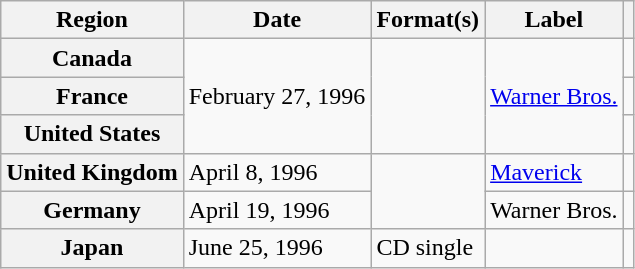<table class="wikitable plainrowheaders">
<tr>
<th>Region</th>
<th>Date</th>
<th>Format(s)</th>
<th>Label</th>
<th></th>
</tr>
<tr>
<th scope="row">Canada</th>
<td rowspan="3">February 27, 1996</td>
<td rowspan="3"></td>
<td rowspan="3"><a href='#'>Warner Bros.</a></td>
<td align="center"></td>
</tr>
<tr>
<th scope="row">France</th>
<td align="center"></td>
</tr>
<tr>
<th scope="row">United States</th>
<td align="center"></td>
</tr>
<tr>
<th scope="row">United Kingdom</th>
<td>April 8, 1996</td>
<td rowspan="2"></td>
<td><a href='#'>Maverick</a></td>
<td align="center"></td>
</tr>
<tr>
<th scope="row">Germany</th>
<td>April 19, 1996</td>
<td>Warner Bros.</td>
<td align="center"></td>
</tr>
<tr>
<th scope="row">Japan</th>
<td>June 25, 1996</td>
<td>CD single</td>
<td></td>
<td align="center"></td>
</tr>
</table>
